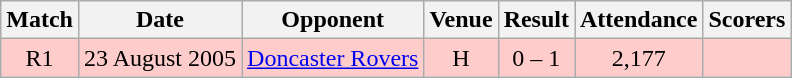<table class="wikitable" style="font-size:100%; text-align:center">
<tr>
<th>Match</th>
<th>Date</th>
<th>Opponent</th>
<th>Venue</th>
<th>Result</th>
<th>Attendance</th>
<th>Scorers</th>
</tr>
<tr style="background: #FFCCCC;">
<td>R1</td>
<td>23 August 2005</td>
<td><a href='#'>Doncaster Rovers</a></td>
<td>H</td>
<td>0 – 1</td>
<td>2,177</td>
<td></td>
</tr>
</table>
